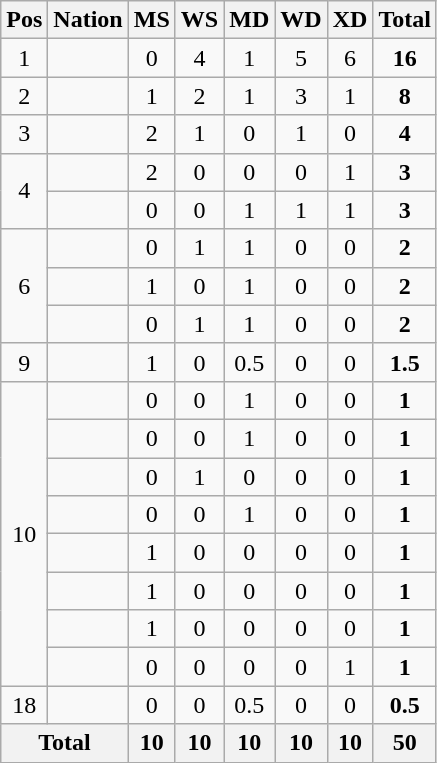<table class="wikitable" style="text-align:center">
<tr>
<th>Pos</th>
<th>Nation</th>
<th>MS</th>
<th>WS</th>
<th>MD</th>
<th>WD</th>
<th>XD</th>
<th>Total</th>
</tr>
<tr>
<td>1</td>
<td align="left"><strong></strong></td>
<td>0</td>
<td>4</td>
<td>1</td>
<td>5</td>
<td>6</td>
<td><strong>16</strong></td>
</tr>
<tr>
<td>2</td>
<td align="left"></td>
<td>1</td>
<td>2</td>
<td>1</td>
<td>3</td>
<td>1</td>
<td><strong>8</strong></td>
</tr>
<tr>
<td>3</td>
<td align="left"></td>
<td>2</td>
<td>1</td>
<td>0</td>
<td>1</td>
<td>0</td>
<td><strong>4</strong></td>
</tr>
<tr>
<td rowspan="2">4</td>
<td align="left"></td>
<td>2</td>
<td>0</td>
<td>0</td>
<td>0</td>
<td>1</td>
<td><strong>3</strong></td>
</tr>
<tr>
<td align="left"></td>
<td>0</td>
<td>0</td>
<td>1</td>
<td>1</td>
<td>1</td>
<td><strong>3</strong></td>
</tr>
<tr>
<td rowspan="3">6</td>
<td align="left"></td>
<td>0</td>
<td>1</td>
<td>1</td>
<td>0</td>
<td>0</td>
<td><strong>2</strong></td>
</tr>
<tr>
<td align="left"></td>
<td>1</td>
<td>0</td>
<td>1</td>
<td>0</td>
<td>0</td>
<td><strong>2</strong></td>
</tr>
<tr>
<td align="left"></td>
<td>0</td>
<td>1</td>
<td>1</td>
<td>0</td>
<td>0</td>
<td><strong>2</strong></td>
</tr>
<tr>
<td>9</td>
<td align="left"></td>
<td>1</td>
<td>0</td>
<td>0.5</td>
<td>0</td>
<td>0</td>
<td><strong>1.5</strong></td>
</tr>
<tr>
<td rowspan="8">10</td>
<td align="left"></td>
<td>0</td>
<td>0</td>
<td>1</td>
<td>0</td>
<td>0</td>
<td><strong>1</strong></td>
</tr>
<tr>
<td align="left"></td>
<td>0</td>
<td>0</td>
<td>1</td>
<td>0</td>
<td>0</td>
<td><strong>1</strong></td>
</tr>
<tr>
<td align="left"></td>
<td>0</td>
<td>1</td>
<td>0</td>
<td>0</td>
<td>0</td>
<td><strong>1</strong></td>
</tr>
<tr>
<td align="left"></td>
<td>0</td>
<td>0</td>
<td>1</td>
<td>0</td>
<td>0</td>
<td><strong>1</strong></td>
</tr>
<tr>
<td align="left"></td>
<td>1</td>
<td>0</td>
<td>0</td>
<td>0</td>
<td>0</td>
<td><strong>1</strong></td>
</tr>
<tr>
<td align="left"></td>
<td>1</td>
<td>0</td>
<td>0</td>
<td>0</td>
<td>0</td>
<td><strong>1</strong></td>
</tr>
<tr>
<td align="left"></td>
<td>1</td>
<td>0</td>
<td>0</td>
<td>0</td>
<td>0</td>
<td><strong>1</strong></td>
</tr>
<tr>
<td align="left"></td>
<td>0</td>
<td>0</td>
<td>0</td>
<td>0</td>
<td>1</td>
<td><strong>1</strong></td>
</tr>
<tr>
<td>18</td>
<td align="left"></td>
<td>0</td>
<td>0</td>
<td>0.5</td>
<td>0</td>
<td>0</td>
<td><strong>0.5</strong></td>
</tr>
<tr>
<th colspan="2">Total</th>
<th>10</th>
<th>10</th>
<th>10</th>
<th>10</th>
<th>10</th>
<th>50</th>
</tr>
</table>
